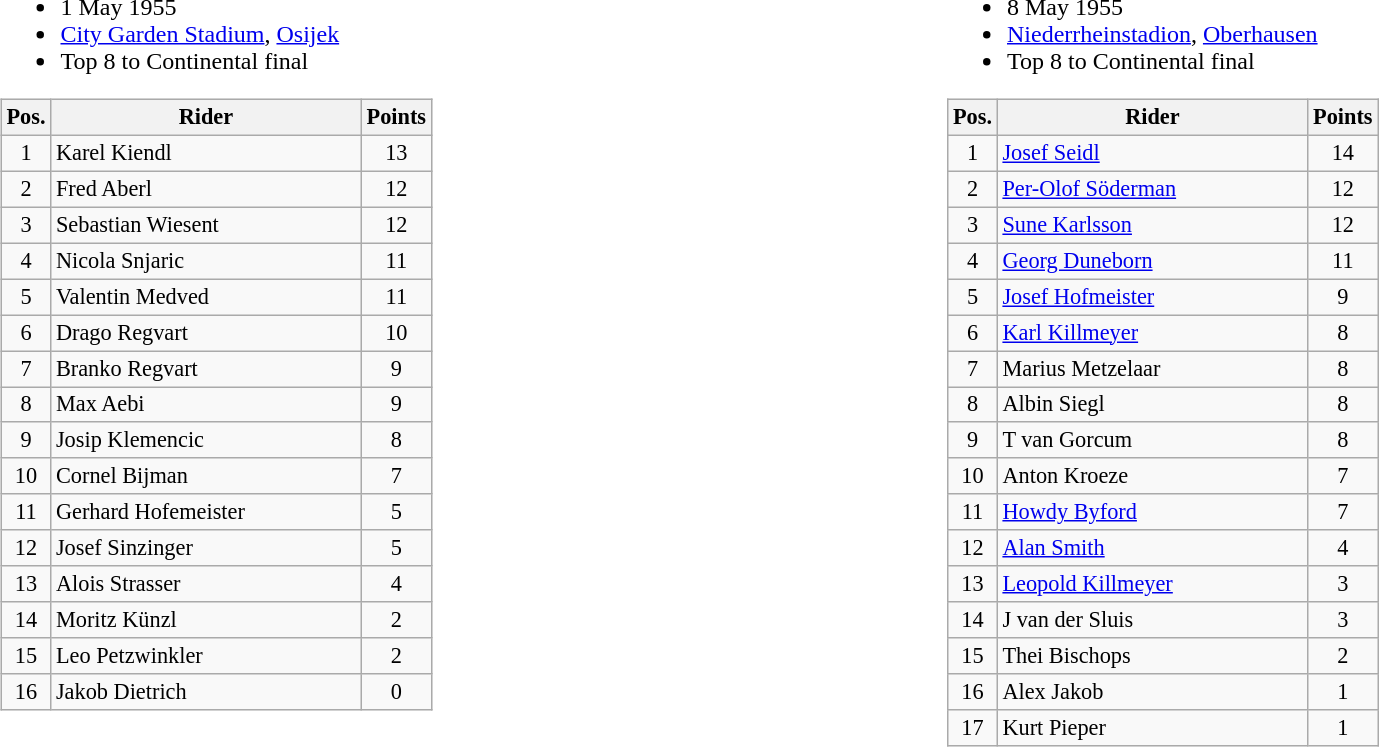<table width=100%>
<tr>
<td width=50% valign=top><br><ul><li>1 May 1955</li><li> <a href='#'>City Garden Stadium</a>, <a href='#'>Osijek</a></li><li>Top 8 to Continental final</li></ul><table class=wikitable style="font-size:93%;">
<tr>
<th width=25px>Pos.</th>
<th width=200px>Rider</th>
<th width=40px>Points</th>
</tr>
<tr align=center >
<td>1</td>
<td align=left>Karel Kiendl</td>
<td>13</td>
</tr>
<tr align=center >
<td>2</td>
<td align=left>Fred Aberl</td>
<td>12</td>
</tr>
<tr align=center >
<td>3</td>
<td align=left>Sebastian Wiesent</td>
<td>12</td>
</tr>
<tr align=center >
<td>4</td>
<td align=left>Nicola Snjaric</td>
<td>11</td>
</tr>
<tr align=center >
<td>5</td>
<td align=left>Valentin Medved</td>
<td>11</td>
</tr>
<tr align=center >
<td>6</td>
<td align=left>Drago Regvart</td>
<td>10</td>
</tr>
<tr align=center >
<td>7</td>
<td align=left>Branko Regvart</td>
<td>9</td>
</tr>
<tr align=center >
<td>8</td>
<td align=left>Max Aebi</td>
<td>9</td>
</tr>
<tr align=center>
<td>9</td>
<td align=left>Josip Klemencic</td>
<td>8</td>
</tr>
<tr align=center>
<td>10</td>
<td align=left>Cornel Bijman</td>
<td>7</td>
</tr>
<tr align=center>
<td>11</td>
<td align=left>Gerhard Hofemeister</td>
<td>5</td>
</tr>
<tr align=center>
<td>12</td>
<td align=left>Josef Sinzinger</td>
<td>5</td>
</tr>
<tr align=center>
<td>13</td>
<td align=left>Alois Strasser</td>
<td>4</td>
</tr>
<tr align=center>
<td>14</td>
<td align=left>Moritz Künzl</td>
<td>2</td>
</tr>
<tr align=center>
<td>15</td>
<td align=left>Leo Petzwinkler</td>
<td>2</td>
</tr>
<tr align=center>
<td>16</td>
<td align=left>Jakob Dietrich</td>
<td>0</td>
</tr>
</table>
</td>
<td width=50% valign=top><br><ul><li>8 May 1955</li><li> <a href='#'>Niederrheinstadion</a>, <a href='#'>Oberhausen</a></li><li>Top 8 to Continental final</li></ul><table class=wikitable style="font-size:93%;">
<tr>
<th width=25px>Pos.</th>
<th width=200px>Rider</th>
<th width=40px>Points</th>
</tr>
<tr align=center >
<td>1</td>
<td align=left><a href='#'>Josef Seidl</a></td>
<td>14</td>
</tr>
<tr align=center >
<td>2</td>
<td align=left><a href='#'>Per-Olof Söderman</a></td>
<td>12</td>
</tr>
<tr align=center >
<td>3</td>
<td align=left><a href='#'>Sune Karlsson</a></td>
<td>12</td>
</tr>
<tr align=center >
<td>4</td>
<td align=left><a href='#'>Georg Duneborn</a></td>
<td>11</td>
</tr>
<tr align=center >
<td>5</td>
<td align=left><a href='#'>Josef Hofmeister</a></td>
<td>9</td>
</tr>
<tr align=center >
<td>6</td>
<td align=left><a href='#'>Karl Killmeyer</a></td>
<td>8</td>
</tr>
<tr align=center >
<td>7</td>
<td align=left>Marius Metzelaar</td>
<td>8</td>
</tr>
<tr align=center >
<td>8</td>
<td align=left>Albin Siegl</td>
<td>8</td>
</tr>
<tr align=center>
<td>9</td>
<td align=left>T van Gorcum</td>
<td>8</td>
</tr>
<tr align=center>
<td>10</td>
<td align=left>Anton Kroeze</td>
<td>7</td>
</tr>
<tr align=center>
<td>11</td>
<td align=left><a href='#'>Howdy Byford</a></td>
<td>7</td>
</tr>
<tr align=center>
<td>12</td>
<td align=left><a href='#'>Alan Smith</a></td>
<td>4</td>
</tr>
<tr align=center>
<td>13</td>
<td align=left><a href='#'>Leopold Killmeyer</a></td>
<td>3</td>
</tr>
<tr align=center>
<td>14</td>
<td align=left>J van der Sluis</td>
<td>3</td>
</tr>
<tr align=center>
<td>15</td>
<td align=left>Thei Bischops</td>
<td>2</td>
</tr>
<tr align=center>
<td>16</td>
<td align=left>Alex Jakob</td>
<td>1</td>
</tr>
<tr align=center>
<td>17</td>
<td align=left>Kurt Pieper</td>
<td>1</td>
</tr>
</table>
</td>
</tr>
</table>
